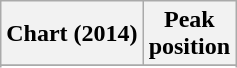<table class="wikitable sortable plainrowheaders">
<tr>
<th>Chart (2014)</th>
<th>Peak<br>position</th>
</tr>
<tr>
</tr>
<tr>
</tr>
<tr>
</tr>
<tr>
</tr>
</table>
